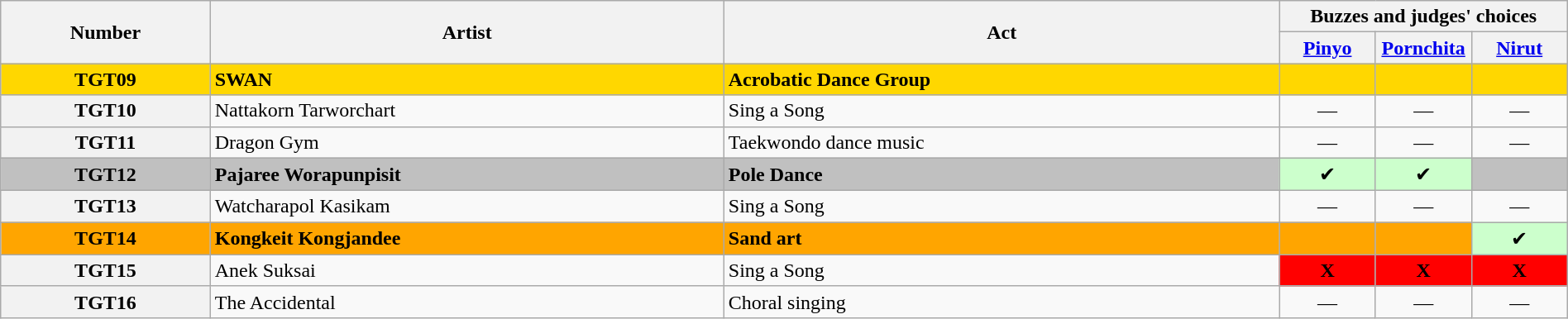<table class="wikitable" width="100%">
<tr>
<th rowspan=2>Number</th>
<th rowspan=2>Artist</th>
<th rowspan=2>Act</th>
<th colspan="3">Buzzes and judges' choices</th>
</tr>
<tr>
<th width="70"><a href='#'>Pinyo</a></th>
<th width="70"><a href='#'>Pornchita</a></th>
<th width="70"><a href='#'>Nirut</a></th>
</tr>
<tr>
<th style="background:gold;">TGT09</th>
<td style="background:gold;"><strong>SWAN</strong></td>
<td style="background:gold;"><strong>Acrobatic Dance Group</strong></td>
<td style="background:gold;"></td>
<td style="background:gold;"></td>
<td style="background:gold;"></td>
</tr>
<tr>
<th>TGT10</th>
<td>Nattakorn Tarworchart</td>
<td>Sing a Song</td>
<td align="center">—</td>
<td align="center">—</td>
<td align="center">—</td>
</tr>
<tr>
<th>TGT11</th>
<td>Dragon Gym</td>
<td>Taekwondo dance music</td>
<td align="center">—</td>
<td align="center">—</td>
<td align="center">—</td>
</tr>
<tr>
<th style="background-color:silver">TGT12</th>
<td style="background-color:silver"><strong>Pajaree Worapunpisit</strong></td>
<td style="background-color:silver"><strong>Pole Dance</strong></td>
<td style="background-color:#CFC;text-align:center">✔</td>
<td style="background-color:#CFC;text-align:center">✔</td>
<td style="background-color:silver"></td>
</tr>
<tr>
<th>TGT13</th>
<td>Watcharapol Kasikam</td>
<td>Sing a Song</td>
<td align="center">—</td>
<td align="center">—</td>
<td align="center">—</td>
</tr>
<tr>
<th style="background-color:orange">TGT14</th>
<td style="background-color:orange"><strong>Kongkeit Kongjandee</strong></td>
<td style="background-color:orange"><strong>Sand  art</strong></td>
<td style="background-color:orange"></td>
<td style="background-color:orange"></td>
<td style="background-color:#CFC;text-align:center">✔</td>
</tr>
<tr>
<th>TGT15</th>
<td>Anek Suksai</td>
<td>Sing a Song</td>
<td style="background-color:red;text-align:center"><strong>X</strong></td>
<td style="background-color:red;text-align:center"><strong>X</strong></td>
<td style="background-color:red;text-align:center"><strong>X</strong></td>
</tr>
<tr>
<th>TGT16</th>
<td>The Accidental</td>
<td>Choral singing</td>
<td align="center">—</td>
<td align="center">—</td>
<td align="center">—</td>
</tr>
</table>
